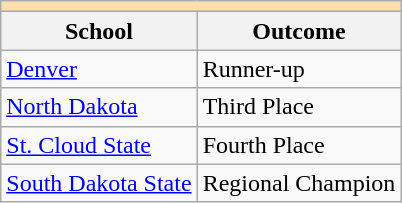<table class="wikitable" style="float:left;margin-right:1em;">
<tr>
<th colspan="3" style="background:#ffdead;"></th>
</tr>
<tr>
<th>School</th>
<th>Outcome</th>
</tr>
<tr>
<td><a href='#'>Denver</a></td>
<td>Runner-up</td>
</tr>
<tr>
<td><a href='#'>North Dakota</a></td>
<td>Third Place</td>
</tr>
<tr>
<td><a href='#'>St. Cloud State</a></td>
<td>Fourth Place</td>
</tr>
<tr>
<td><a href='#'>South Dakota State</a></td>
<td>Regional Champion</td>
</tr>
</table>
